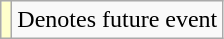<table class="wikitable">
<tr>
<td style="background:#FFFFCC;"></td>
<td>Denotes future event</td>
</tr>
</table>
